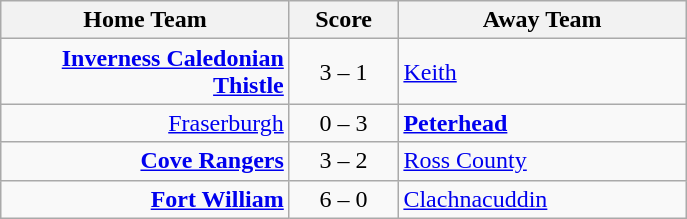<table class="wikitable" style="border-collapse: collapse;">
<tr>
<th align="right" width="185">Home Team</th>
<th align="center" width="65"> Score </th>
<th align="left" width="185">Away Team</th>
</tr>
<tr>
<td style="text-align: right;"><strong><a href='#'>Inverness Caledonian Thistle</a></strong></td>
<td style="text-align: center;">3 – 1</td>
<td style="text-align: left;"><a href='#'>Keith</a></td>
</tr>
<tr>
<td style="text-align: right;"><a href='#'>Fraserburgh</a></td>
<td style="text-align: center;">0 – 3</td>
<td style="text-align: left;"><strong><a href='#'>Peterhead</a></strong></td>
</tr>
<tr>
<td style="text-align: right;"><strong><a href='#'>Cove Rangers</a></strong></td>
<td style="text-align: center;">3 – 2 </td>
<td style="text-align: left;"><a href='#'>Ross County</a></td>
</tr>
<tr>
<td style="text-align: right;"><strong><a href='#'>Fort William</a></strong></td>
<td style="text-align: center;">6 – 0</td>
<td style="text-align: left;"><a href='#'>Clachnacuddin</a></td>
</tr>
</table>
